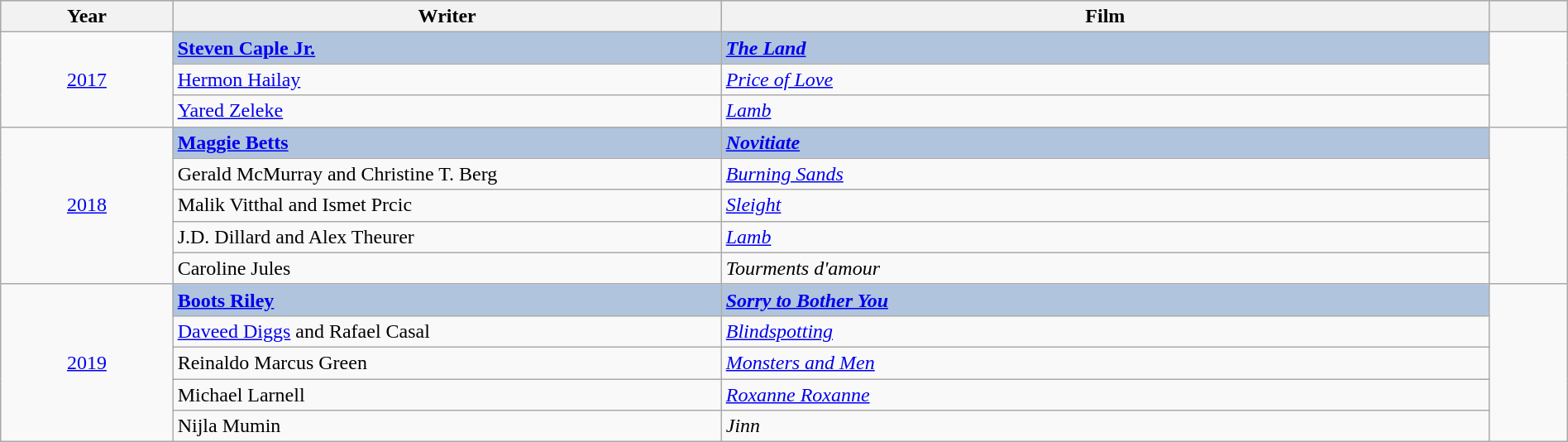<table class="wikitable" style="width:100%;">
<tr style="background:#bebebe;">
<th style="width:11%;">Year</th>
<th style="width:35%;">Writer</th>
<th style="width:49%;">Film</th>
<th style="width:5%;"></th>
</tr>
<tr>
<td rowspan="3" align="center"><a href='#'>2017</a></td>
<td style="background:#B0C4DE"><strong><a href='#'>Steven Caple Jr.</a></strong></td>
<td style="background:#B0C4DE"><strong><em><a href='#'>The Land</a></em></strong></td>
<td rowspan="3" align="center"></td>
</tr>
<tr>
<td><a href='#'>Hermon Hailay</a></td>
<td><em><a href='#'>Price of Love</a></em></td>
</tr>
<tr>
<td><a href='#'>Yared Zeleke</a></td>
<td><em><a href='#'>Lamb</a></em></td>
</tr>
<tr>
<td rowspan="5" align="center"><a href='#'>2018</a></td>
<td style="background:#B0C4DE"><strong><a href='#'>Maggie Betts</a></strong></td>
<td style="background:#B0C4DE"><strong><em><a href='#'>Novitiate</a></em></strong></td>
<td rowspan="5" align="center"></td>
</tr>
<tr>
<td>Gerald McMurray and Christine T. Berg</td>
<td><em><a href='#'>Burning Sands</a></em></td>
</tr>
<tr>
<td>Malik Vitthal and Ismet Prcic</td>
<td><em><a href='#'>Sleight</a></em></td>
</tr>
<tr>
<td>J.D. Dillard and Alex Theurer</td>
<td><em><a href='#'>Lamb</a></em></td>
</tr>
<tr>
<td>Caroline Jules</td>
<td><em>Tourments d'amour</em></td>
</tr>
<tr>
<td rowspan="5" align="center"><a href='#'>2019</a></td>
<td style="background:#B0C4DE"><strong><a href='#'>Boots Riley</a></strong></td>
<td style="background:#B0C4DE"><strong><em><a href='#'>Sorry to Bother You</a></em></strong></td>
<td rowspan="5" align="center"></td>
</tr>
<tr>
<td><a href='#'>Daveed Diggs</a> and Rafael Casal</td>
<td><em><a href='#'>Blindspotting</a></em></td>
</tr>
<tr>
<td>Reinaldo Marcus Green</td>
<td><em><a href='#'>Monsters and Men</a></em></td>
</tr>
<tr>
<td>Michael Larnell</td>
<td><em><a href='#'>Roxanne Roxanne</a></em></td>
</tr>
<tr>
<td>Nijla Mumin</td>
<td><em>Jinn</em></td>
</tr>
</table>
